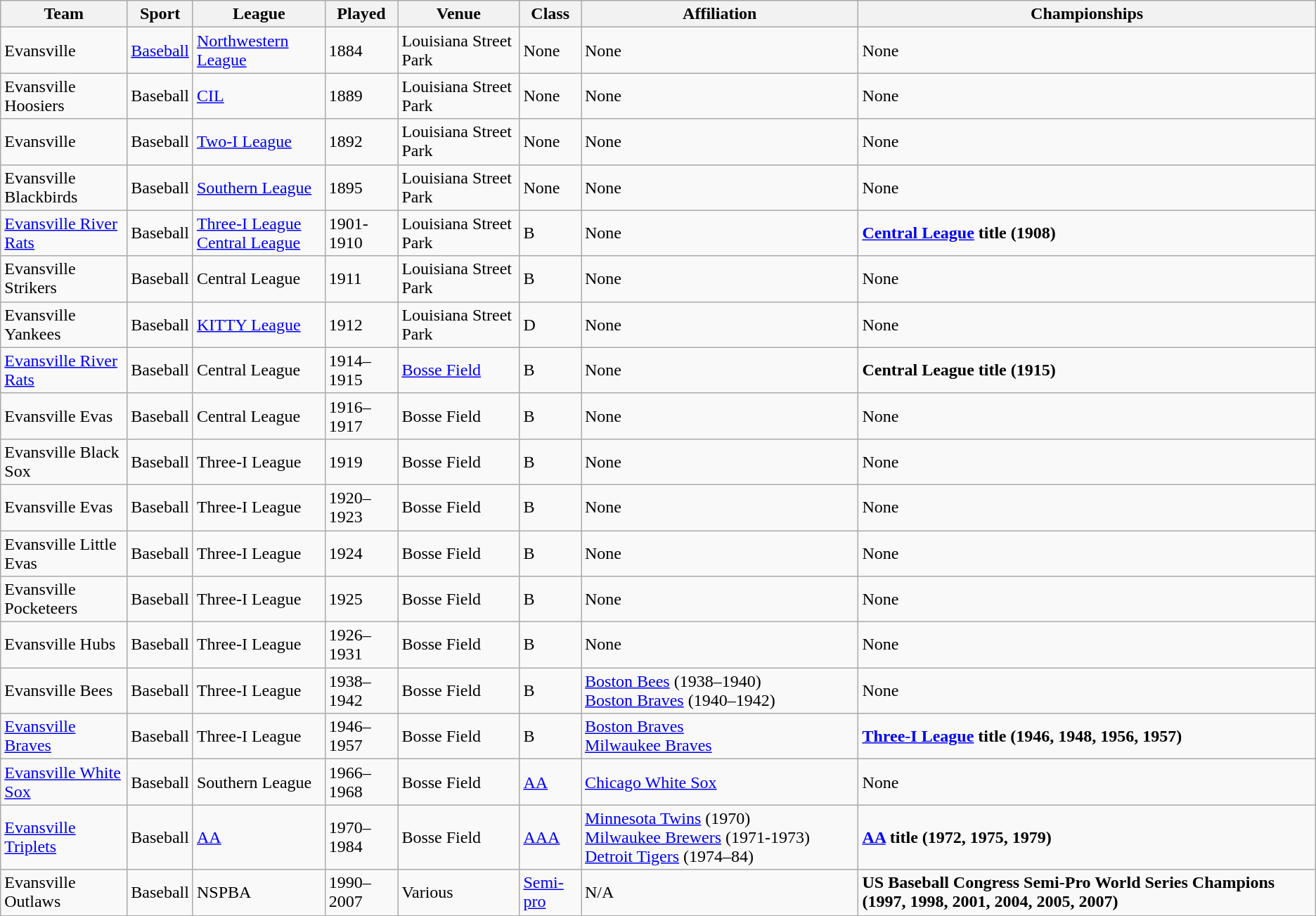<table class="wikitable">
<tr>
<th>Team</th>
<th>Sport</th>
<th>League</th>
<th>Played</th>
<th>Venue</th>
<th>Class</th>
<th>Affiliation</th>
<th>Championships</th>
</tr>
<tr>
<td>Evansville</td>
<td><a href='#'>Baseball</a></td>
<td><a href='#'>Northwestern League</a></td>
<td>1884</td>
<td>Louisiana Street Park</td>
<td>None</td>
<td>None</td>
<td>None</td>
</tr>
<tr>
<td>Evansville Hoosiers</td>
<td>Baseball</td>
<td><a href='#'>CIL</a></td>
<td>1889</td>
<td>Louisiana Street Park</td>
<td>None</td>
<td>None</td>
<td>None</td>
</tr>
<tr>
<td>Evansville</td>
<td>Baseball</td>
<td><a href='#'>Two-I League</a></td>
<td>1892</td>
<td>Louisiana Street Park</td>
<td>None</td>
<td>None</td>
<td>None</td>
</tr>
<tr>
<td>Evansville Blackbirds</td>
<td>Baseball</td>
<td><a href='#'>Southern League</a></td>
<td>1895</td>
<td>Louisiana Street Park</td>
<td>None</td>
<td>None</td>
<td>None</td>
</tr>
<tr>
<td><a href='#'>Evansville River Rats</a></td>
<td>Baseball</td>
<td><a href='#'>Three-I League</a><br><a href='#'>Central League</a></td>
<td>1901-1910</td>
<td>Louisiana Street Park</td>
<td>B</td>
<td>None</td>
<td><strong><a href='#'>Central League</a> title (1908)</strong></td>
</tr>
<tr>
<td>Evansville Strikers</td>
<td>Baseball</td>
<td>Central League</td>
<td>1911</td>
<td>Louisiana Street Park</td>
<td>B</td>
<td>None</td>
<td>None</td>
</tr>
<tr>
<td>Evansville Yankees</td>
<td>Baseball</td>
<td><a href='#'>KITTY League</a></td>
<td>1912</td>
<td>Louisiana Street Park</td>
<td>D</td>
<td>None</td>
<td>None</td>
</tr>
<tr>
<td><a href='#'>Evansville River Rats</a></td>
<td>Baseball</td>
<td>Central League</td>
<td>1914–1915</td>
<td><a href='#'>Bosse Field</a></td>
<td>B</td>
<td>None</td>
<td><strong>Central League title (1915)</strong></td>
</tr>
<tr>
<td>Evansville Evas</td>
<td>Baseball</td>
<td>Central League</td>
<td>1916–1917</td>
<td>Bosse Field</td>
<td>B</td>
<td>None</td>
<td>None</td>
</tr>
<tr>
<td>Evansville Black Sox</td>
<td>Baseball</td>
<td>Three-I League</td>
<td>1919</td>
<td>Bosse Field</td>
<td>B</td>
<td>None</td>
<td>None</td>
</tr>
<tr>
<td>Evansville Evas</td>
<td>Baseball</td>
<td>Three-I League</td>
<td>1920–1923</td>
<td>Bosse Field</td>
<td>B</td>
<td>None</td>
<td>None</td>
</tr>
<tr>
<td>Evansville Little Evas</td>
<td>Baseball</td>
<td>Three-I League</td>
<td>1924</td>
<td>Bosse Field</td>
<td>B</td>
<td>None</td>
<td>None</td>
</tr>
<tr>
<td>Evansville Pocketeers</td>
<td>Baseball</td>
<td>Three-I League</td>
<td>1925</td>
<td>Bosse Field</td>
<td>B</td>
<td>None</td>
<td>None</td>
</tr>
<tr>
<td>Evansville Hubs</td>
<td>Baseball</td>
<td>Three-I League</td>
<td>1926–1931</td>
<td>Bosse Field</td>
<td>B</td>
<td>None</td>
<td>None</td>
</tr>
<tr>
<td>Evansville Bees</td>
<td>Baseball</td>
<td>Three-I League</td>
<td>1938–1942</td>
<td>Bosse Field</td>
<td>B</td>
<td><a href='#'>Boston Bees</a> (1938–1940)<br><a href='#'>Boston Braves</a> (1940–1942)</td>
<td>None</td>
</tr>
<tr>
<td><a href='#'>Evansville Braves</a></td>
<td>Baseball</td>
<td>Three-I League</td>
<td>1946–1957</td>
<td>Bosse Field</td>
<td>B</td>
<td><a href='#'>Boston Braves</a><br><a href='#'>Milwaukee Braves</a></td>
<td><strong><a href='#'>Three-I League</a> title (1946, 1948, 1956, 1957)</strong></td>
</tr>
<tr>
<td><a href='#'>Evansville White Sox</a></td>
<td>Baseball</td>
<td>Southern League</td>
<td>1966–1968</td>
<td>Bosse Field</td>
<td><a href='#'>AA</a></td>
<td><a href='#'>Chicago White Sox</a></td>
<td>None</td>
</tr>
<tr>
<td><a href='#'>Evansville Triplets</a></td>
<td>Baseball</td>
<td><a href='#'>AA</a></td>
<td>1970–1984</td>
<td>Bosse Field</td>
<td><a href='#'>AAA</a></td>
<td><a href='#'>Minnesota Twins</a> (1970)<br><a href='#'>Milwaukee Brewers</a> (1971-1973)
<a href='#'>Detroit Tigers</a> (1974–84)</td>
<td><strong><a href='#'>AA</a> title (1972, 1975, 1979)</strong></td>
</tr>
<tr>
<td>Evansville Outlaws</td>
<td>Baseball</td>
<td>NSPBA</td>
<td>1990–2007</td>
<td>Various</td>
<td><a href='#'>Semi-pro</a></td>
<td>N/A</td>
<td><strong>US Baseball Congress Semi-Pro World Series Champions (1997, 1998, 2001, 2004, 2005, 2007)</strong></td>
</tr>
</table>
